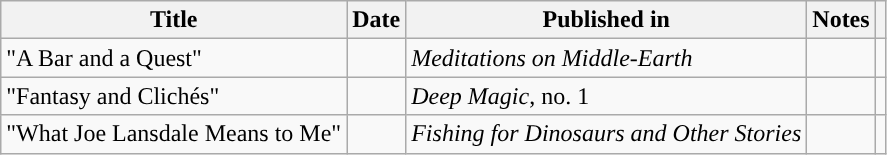<table class="wikitable sortable">
<tr>
<th scope=col>Title</th>
<th scope=col>Date</th>
<th scope=col>Published in</th>
<th scope=col class=unsortable>Notes</th>
<th scope=col class=unsortable></th>
</tr>
<tr>
<td>"A Bar and a Quest"</td>
<td align=center></td>
<td><em>Meditations on Middle-Earth</em></td>
<td align=center></td>
<td align=center></td>
</tr>
<tr>
<td>"Fantasy and Clichés"</td>
<td align=center></td>
<td><em>Deep Magic</em>, no. 1</td>
<td></td>
<td align=center></td>
</tr>
<tr>
<td>"What Joe Lansdale Means to Me"</td>
<td align=center></td>
<td><em>Fishing for Dinosaurs and Other Stories</em></td>
<td></td>
<td align=center></td>
</tr>
</table>
